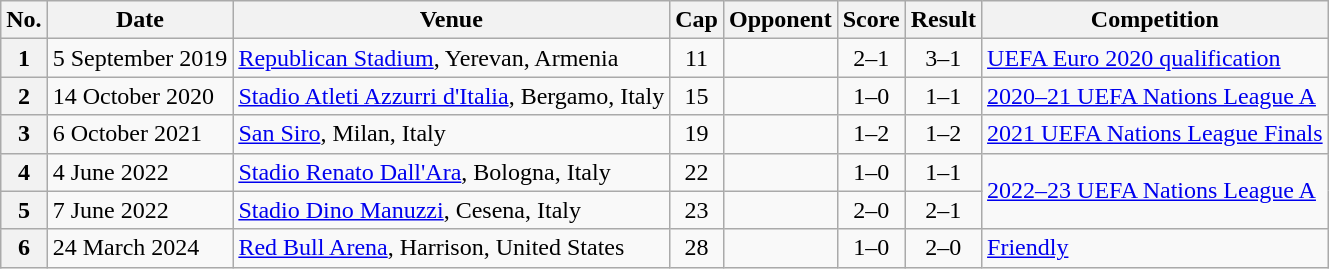<table class="wikitable sortable">
<tr>
<th scope=col>No.</th>
<th scope=col>Date</th>
<th scope=col>Venue</th>
<th scope=col>Cap</th>
<th scope=col>Opponent</th>
<th scope=col>Score</th>
<th scope=col>Result</th>
<th scope=col>Competition</th>
</tr>
<tr>
<th scope=row style=text-align:center>1</th>
<td>5 September 2019</td>
<td><a href='#'>Republican Stadium</a>, Yerevan, Armenia</td>
<td align=center>11</td>
<td></td>
<td align=center>2–1</td>
<td align=center>3–1</td>
<td><a href='#'>UEFA Euro 2020 qualification</a></td>
</tr>
<tr>
<th scope=row style=text-align:center>2</th>
<td>14 October 2020</td>
<td><a href='#'>Stadio Atleti Azzurri d'Italia</a>, Bergamo, Italy</td>
<td align=center>15</td>
<td></td>
<td align=center>1–0</td>
<td align=center>1–1</td>
<td><a href='#'>2020–21 UEFA Nations League A</a></td>
</tr>
<tr>
<th scope=row style=text-align:center>3</th>
<td>6 October 2021</td>
<td><a href='#'>San Siro</a>, Milan, Italy</td>
<td align=center>19</td>
<td></td>
<td align=center>1–2</td>
<td align=center>1–2</td>
<td><a href='#'>2021 UEFA Nations League Finals</a></td>
</tr>
<tr>
<th scope=row style=text-align:center>4</th>
<td>4 June 2022</td>
<td><a href='#'>Stadio Renato Dall'Ara</a>, Bologna, Italy</td>
<td align=center>22</td>
<td></td>
<td align=center>1–0</td>
<td align=center>1–1</td>
<td rowspan=2><a href='#'>2022–23 UEFA Nations League A</a></td>
</tr>
<tr>
<th scope=row style=text-align:center>5</th>
<td>7 June 2022</td>
<td><a href='#'>Stadio Dino Manuzzi</a>, Cesena, Italy</td>
<td align=center>23</td>
<td></td>
<td align=center>2–0</td>
<td align=center>2–1</td>
</tr>
<tr>
<th scope=row style=text-align:center>6</th>
<td>24 March 2024</td>
<td><a href='#'>Red Bull Arena</a>, Harrison, United States</td>
<td align=center>28</td>
<td></td>
<td align=center>1–0</td>
<td align=center>2–0</td>
<td><a href='#'>Friendly</a></td>
</tr>
</table>
